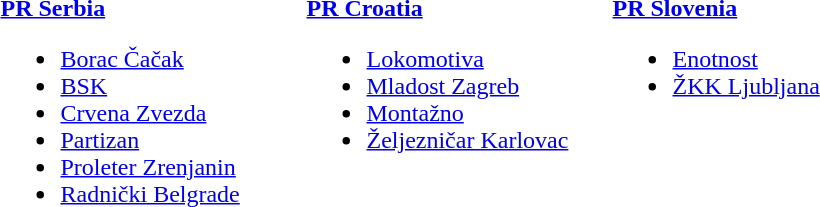<table>
<tr>
<td style="width:200px; vertical-align:top;"><strong> <a href='#'>PR Serbia</a></strong><br><ul><li><a href='#'>Borac Čačak</a></li><li><a href='#'>BSK</a></li><li><a href='#'>Crvena Zvezda</a></li><li><a href='#'>Partizan</a></li><li><a href='#'>Proleter Zrenjanin</a></li><li><a href='#'>Radnički Belgrade</a></li></ul></td>
<td style="width:200px; vertical-align:top;"><strong> <a href='#'>PR Croatia</a></strong><br><ul><li><a href='#'>Lokomotiva</a></li><li><a href='#'>Mladost Zagreb</a></li><li><a href='#'>Montažno</a></li><li><a href='#'>Željezničar Karlovac</a></li></ul></td>
<td style="width:200px; vertical-align:top;"><strong> <a href='#'>PR Slovenia</a></strong><br><ul><li><a href='#'>Enotnost</a></li><li><a href='#'>ŽKK Ljubljana</a></li></ul></td>
</tr>
</table>
